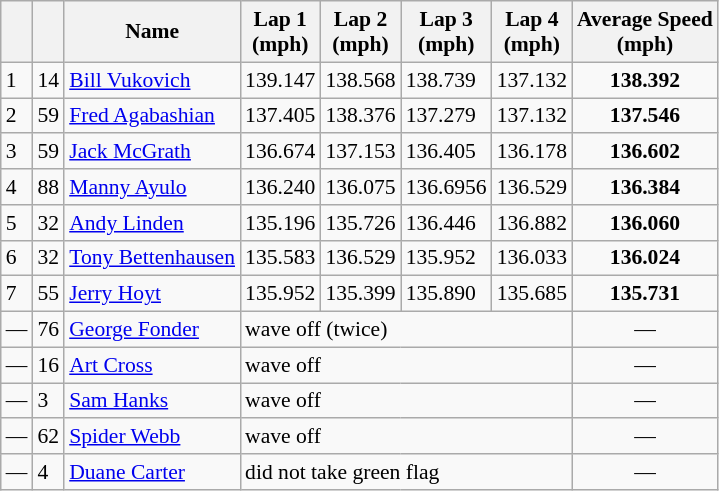<table class="wikitable" style="font-size: 90%;">
<tr align="center">
<th></th>
<th></th>
<th>Name</th>
<th>Lap 1<br>(mph)</th>
<th>Lap 2<br>(mph)</th>
<th>Lap 3<br>(mph)</th>
<th>Lap 4<br>(mph)</th>
<th>Average Speed<br>(mph)</th>
</tr>
<tr>
<td>1</td>
<td>14</td>
<td><a href='#'>Bill Vukovich</a></td>
<td>139.147</td>
<td>138.568</td>
<td>138.739</td>
<td>137.132</td>
<td align=center><strong>138.392</strong></td>
</tr>
<tr>
<td>2</td>
<td>59</td>
<td><a href='#'>Fred Agabashian</a></td>
<td>137.405</td>
<td>138.376</td>
<td>137.279</td>
<td>137.132</td>
<td align=center><strong>137.546</strong></td>
</tr>
<tr>
<td>3</td>
<td>59</td>
<td><a href='#'>Jack McGrath</a></td>
<td>136.674</td>
<td>137.153</td>
<td>136.405</td>
<td>136.178</td>
<td align=center><strong>136.602</strong></td>
</tr>
<tr>
<td>4</td>
<td>88</td>
<td><a href='#'>Manny Ayulo</a></td>
<td>136.240</td>
<td>136.075</td>
<td>136.6956</td>
<td>136.529</td>
<td align=center><strong>136.384</strong></td>
</tr>
<tr>
<td>5</td>
<td>32</td>
<td><a href='#'>Andy Linden</a></td>
<td>135.196</td>
<td>135.726</td>
<td>136.446</td>
<td>136.882</td>
<td align=center><strong>136.060</strong></td>
</tr>
<tr>
<td>6</td>
<td>32</td>
<td><a href='#'>Tony Bettenhausen</a></td>
<td>135.583</td>
<td>136.529</td>
<td>135.952</td>
<td>136.033</td>
<td align=center><strong>136.024</strong></td>
</tr>
<tr>
<td>7</td>
<td>55</td>
<td><a href='#'>Jerry Hoyt</a></td>
<td>135.952</td>
<td>135.399</td>
<td>135.890</td>
<td>135.685</td>
<td align=center><strong>135.731</strong></td>
</tr>
<tr>
<td>—</td>
<td>76</td>
<td><a href='#'>George Fonder</a></td>
<td colspan=4>wave off (twice)</td>
<td align=center>—</td>
</tr>
<tr>
<td>—</td>
<td>16</td>
<td><a href='#'>Art Cross</a></td>
<td colspan=4>wave off</td>
<td align=center>—</td>
</tr>
<tr>
<td>—</td>
<td>3</td>
<td><a href='#'>Sam Hanks</a></td>
<td colspan=4>wave off</td>
<td align=center>—</td>
</tr>
<tr>
<td>—</td>
<td>62</td>
<td><a href='#'>Spider Webb</a></td>
<td colspan=4>wave off</td>
<td align=center>—</td>
</tr>
<tr>
<td>—</td>
<td>4</td>
<td><a href='#'>Duane Carter</a></td>
<td colspan=4>did not take green flag</td>
<td align=center>—</td>
</tr>
</table>
